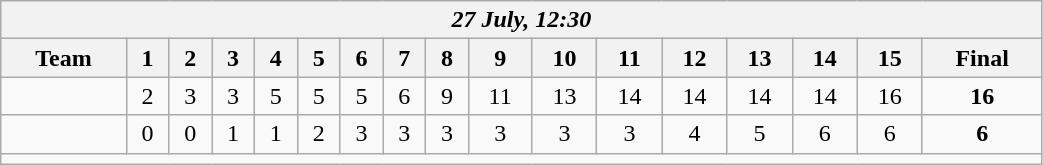<table class=wikitable style="text-align:center; width: 55%">
<tr>
<th colspan=17><em>27 July, 12:30</em></th>
</tr>
<tr>
<th>Team</th>
<th>1</th>
<th>2</th>
<th>3</th>
<th>4</th>
<th>5</th>
<th>6</th>
<th>7</th>
<th>8</th>
<th>9</th>
<th>10</th>
<th>11</th>
<th>12</th>
<th>13</th>
<th>14</th>
<th>15</th>
<th>Final</th>
</tr>
<tr>
<td align=left><strong></strong></td>
<td>2</td>
<td>3</td>
<td>3</td>
<td>5</td>
<td>5</td>
<td>5</td>
<td>6</td>
<td>9</td>
<td>11</td>
<td>13</td>
<td>14</td>
<td>14</td>
<td>14</td>
<td>14</td>
<td>16</td>
<td><strong>16</strong></td>
</tr>
<tr>
<td align=left></td>
<td>0</td>
<td>0</td>
<td>1</td>
<td>1</td>
<td>2</td>
<td>3</td>
<td>3</td>
<td>3</td>
<td>3</td>
<td>3</td>
<td>3</td>
<td>4</td>
<td>5</td>
<td>6</td>
<td>6</td>
<td><strong>6</strong></td>
</tr>
<tr>
<td colspan=17></td>
</tr>
</table>
